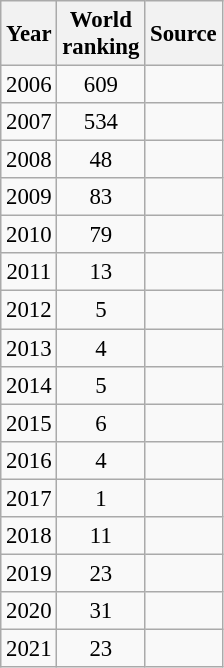<table class="wikitable" style="text-align:center; font-size: 95%;">
<tr>
<th>Year</th>
<th>World<br>ranking</th>
<th>Source</th>
</tr>
<tr>
<td>2006</td>
<td>609</td>
<td></td>
</tr>
<tr>
<td>2007</td>
<td>534</td>
<td></td>
</tr>
<tr>
<td>2008</td>
<td>48</td>
<td></td>
</tr>
<tr>
<td>2009</td>
<td>83</td>
<td></td>
</tr>
<tr>
<td>2010</td>
<td>79</td>
<td></td>
</tr>
<tr>
<td>2011</td>
<td>13</td>
<td></td>
</tr>
<tr>
<td>2012</td>
<td>5</td>
<td></td>
</tr>
<tr>
<td>2013</td>
<td>4</td>
<td></td>
</tr>
<tr>
<td>2014</td>
<td>5</td>
<td></td>
</tr>
<tr>
<td>2015</td>
<td>6</td>
<td></td>
</tr>
<tr>
<td>2016</td>
<td>4</td>
<td></td>
</tr>
<tr>
<td>2017</td>
<td>1</td>
<td></td>
</tr>
<tr>
<td>2018</td>
<td>11</td>
<td></td>
</tr>
<tr>
<td>2019</td>
<td>23</td>
<td></td>
</tr>
<tr>
<td>2020</td>
<td>31</td>
<td></td>
</tr>
<tr>
<td>2021</td>
<td>23</td>
<td></td>
</tr>
</table>
